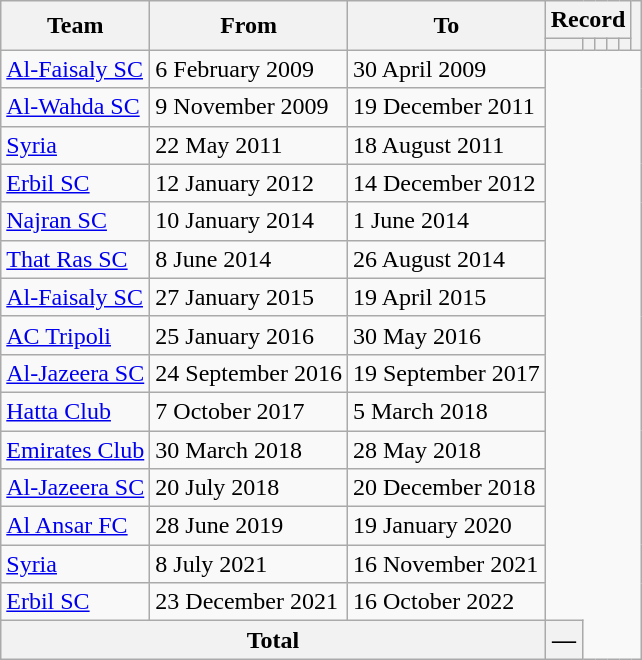<table class=wikitable style=text-align:center>
<tr>
<th rowspan=2>Team</th>
<th rowspan=2>From</th>
<th rowspan=2>To</th>
<th colspan=5>Record</th>
<th rowspan=2></th>
</tr>
<tr>
<th></th>
<th></th>
<th></th>
<th></th>
<th></th>
</tr>
<tr>
<td align=left><a href='#'>Al-Faisaly SC</a></td>
<td align=left>6 February 2009</td>
<td align=left>30 April 2009<br></td>
</tr>
<tr>
<td align=left><a href='#'>Al-Wahda SC</a></td>
<td align=left>9 November 2009</td>
<td align=left>19 December 2011<br></td>
</tr>
<tr>
<td align=left><a href='#'>Syria</a></td>
<td align=left>22 May 2011</td>
<td align=left>18 August 2011<br></td>
</tr>
<tr>
<td align=left><a href='#'>Erbil SC</a></td>
<td align=left>12 January 2012</td>
<td align=left>14 December 2012<br></td>
</tr>
<tr>
<td align=left><a href='#'>Najran SC</a></td>
<td align=left>10 January 2014</td>
<td align=left>1 June 2014<br></td>
</tr>
<tr>
<td align=left><a href='#'>That Ras SC</a></td>
<td align=left>8 June 2014</td>
<td align=left>26 August 2014<br></td>
</tr>
<tr>
<td align=left><a href='#'>Al-Faisaly SC</a></td>
<td align=left>27 January 2015</td>
<td align=left>19 April 2015<br></td>
</tr>
<tr>
<td align=left><a href='#'>AC Tripoli</a></td>
<td align=left>25 January 2016</td>
<td align=left>30 May 2016<br></td>
</tr>
<tr>
<td align=left><a href='#'>Al-Jazeera SC</a></td>
<td align=left>24 September 2016</td>
<td align=left>19 September 2017<br></td>
</tr>
<tr>
<td align=left><a href='#'>Hatta Club</a></td>
<td align=left>7 October 2017</td>
<td align=left>5 March 2018<br></td>
</tr>
<tr>
<td align=left><a href='#'>Emirates Club</a></td>
<td align=left>30 March 2018</td>
<td align=left>28 May 2018<br></td>
</tr>
<tr>
<td align=left><a href='#'>Al-Jazeera SC</a></td>
<td align=left>20 July 2018</td>
<td align=left>20 December 2018<br></td>
</tr>
<tr>
<td align=left><a href='#'>Al Ansar FC</a></td>
<td align=left>28 June 2019</td>
<td align=left>19 January 2020<br></td>
</tr>
<tr>
<td align=left><a href='#'>Syria</a></td>
<td align=left>8 July 2021</td>
<td align=left>16 November 2021<br></td>
</tr>
<tr>
<td align=left><a href='#'>Erbil SC</a></td>
<td align=left>23 December 2021</td>
<td align=left>16 October 2022<br></td>
</tr>
<tr>
<th colspan=3>Total<br></th>
<th>—</th>
</tr>
</table>
